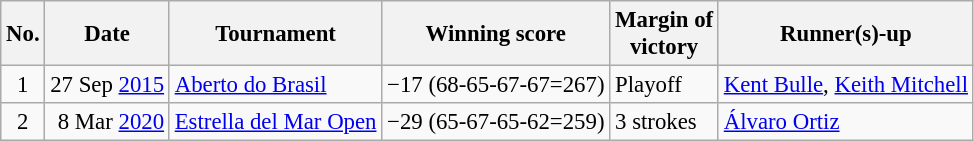<table class="wikitable" style="font-size:95%;">
<tr>
<th>No.</th>
<th>Date</th>
<th>Tournament</th>
<th>Winning score</th>
<th>Margin of<br>victory</th>
<th>Runner(s)-up</th>
</tr>
<tr>
<td align=center>1</td>
<td align=right>27 Sep <a href='#'>2015</a></td>
<td><a href='#'>Aberto do Brasil</a></td>
<td>−17 (68-65-67-67=267)</td>
<td>Playoff</td>
<td> <a href='#'>Kent Bulle</a>,  <a href='#'>Keith Mitchell</a></td>
</tr>
<tr>
<td align=center>2</td>
<td align=right>8 Mar <a href='#'>2020</a></td>
<td><a href='#'>Estrella del Mar Open</a></td>
<td>−29 (65-67-65-62=259)</td>
<td>3 strokes</td>
<td> <a href='#'>Álvaro Ortiz</a></td>
</tr>
</table>
